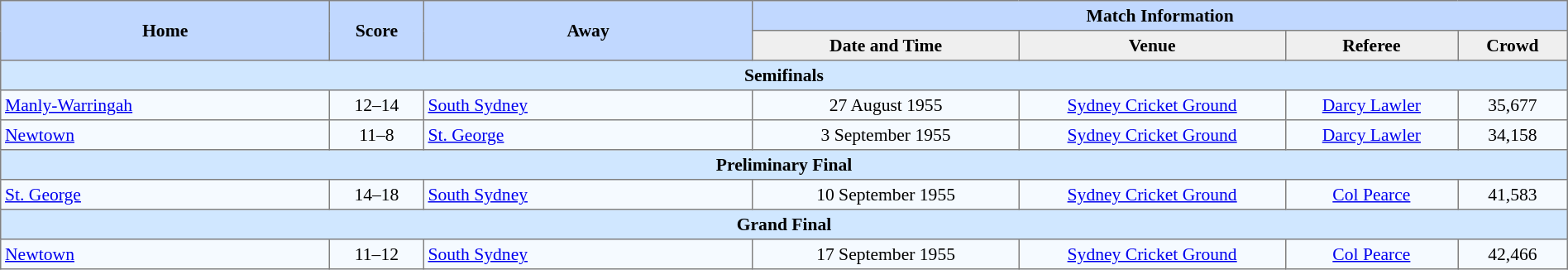<table border=1 style="border-collapse:collapse; font-size:90%; text-align:center;" cellpadding=3 cellspacing=0 width=100%>
<tr bgcolor=#C1D8FF>
<th rowspan=2 width=21%>Home</th>
<th rowspan=2 width=6%>Score</th>
<th rowspan=2 width=21%>Away</th>
<th colspan=6>Match Information</th>
</tr>
<tr bgcolor=#EFEFEF>
<th width=17%>Date and Time</th>
<th width=17%>Venue</th>
<th width=11%>Referee</th>
<th width=7%>Crowd</th>
</tr>
<tr bgcolor="#D0E7FF">
<td colspan=7><strong>Semifinals</strong></td>
</tr>
<tr bgcolor=#F5FAFF>
<td align=left> <a href='#'>Manly-Warringah</a></td>
<td>12–14</td>
<td align=left> <a href='#'>South Sydney</a></td>
<td>27 August 1955</td>
<td><a href='#'>Sydney Cricket Ground</a></td>
<td><a href='#'>Darcy Lawler</a></td>
<td>35,677</td>
</tr>
<tr bgcolor=#F5FAFF>
<td align=left> <a href='#'>Newtown</a></td>
<td>11–8</td>
<td align=left> <a href='#'>St. George</a></td>
<td>3 September 1955</td>
<td><a href='#'>Sydney Cricket Ground</a></td>
<td><a href='#'>Darcy Lawler</a></td>
<td>34,158</td>
</tr>
<tr bgcolor="#D0E7FF">
<td colspan=7><strong>Preliminary Final</strong></td>
</tr>
<tr bgcolor=#F5FAFF>
<td align=left> <a href='#'>St. George</a></td>
<td>14–18</td>
<td align=left> <a href='#'>South Sydney</a></td>
<td>10 September 1955</td>
<td><a href='#'>Sydney Cricket Ground</a></td>
<td><a href='#'>Col Pearce</a></td>
<td>41,583</td>
</tr>
<tr bgcolor="#D0E7FF">
<td colspan=7><strong>Grand Final</strong></td>
</tr>
<tr bgcolor=#F5FAFF>
<td align=left> <a href='#'>Newtown</a></td>
<td>11–12</td>
<td align=left> <a href='#'>South Sydney</a></td>
<td>17 September 1955</td>
<td><a href='#'>Sydney Cricket Ground</a></td>
<td><a href='#'>Col Pearce</a></td>
<td>42,466</td>
</tr>
</table>
